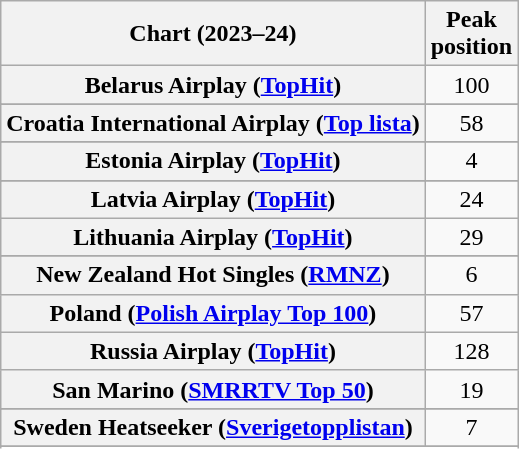<table class="wikitable sortable plainrowheaders" style="text-align:center">
<tr>
<th scope="col">Chart (2023–24)</th>
<th scope="col">Peak<br>position</th>
</tr>
<tr>
<th scope="row">Belarus Airplay (<a href='#'>TopHit</a>)</th>
<td>100</td>
</tr>
<tr>
</tr>
<tr>
</tr>
<tr>
</tr>
<tr>
<th scope="row">Croatia International Airplay (<a href='#'>Top lista</a>)</th>
<td>58</td>
</tr>
<tr>
</tr>
<tr>
<th scope="row">Estonia Airplay (<a href='#'>TopHit</a>)</th>
<td>4</td>
</tr>
<tr>
</tr>
<tr>
</tr>
<tr>
<th scope="row">Latvia Airplay (<a href='#'>TopHit</a>)</th>
<td>24</td>
</tr>
<tr>
<th scope="row">Lithuania Airplay (<a href='#'>TopHit</a>)</th>
<td>29</td>
</tr>
<tr>
</tr>
<tr>
</tr>
<tr>
<th scope="row">New Zealand Hot Singles (<a href='#'>RMNZ</a>)</th>
<td>6</td>
</tr>
<tr>
<th scope="row">Poland (<a href='#'>Polish Airplay Top 100</a>)</th>
<td>57</td>
</tr>
<tr>
<th scope="row">Russia Airplay (<a href='#'>TopHit</a>)</th>
<td>128</td>
</tr>
<tr>
<th scope="row">San Marino (<a href='#'>SMRRTV Top 50</a>)</th>
<td>19</td>
</tr>
<tr>
</tr>
<tr>
<th scope="row">Sweden Heatseeker (<a href='#'>Sverigetopplistan</a>)</th>
<td>7</td>
</tr>
<tr>
</tr>
<tr>
</tr>
<tr>
</tr>
</table>
